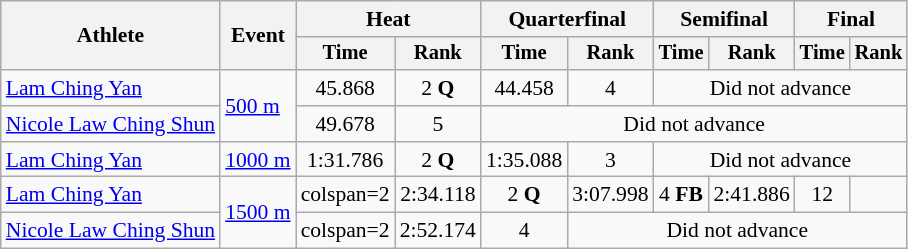<table class="wikitable" style="font-size:90%">
<tr>
<th rowspan=2>Athlete</th>
<th rowspan=2>Event</th>
<th colspan=2>Heat</th>
<th colspan=2>Quarterfinal</th>
<th colspan=2>Semifinal</th>
<th colspan=2>Final</th>
</tr>
<tr style="font-size:95%">
<th>Time</th>
<th>Rank</th>
<th>Time</th>
<th>Rank</th>
<th>Time</th>
<th>Rank</th>
<th>Time</th>
<th>Rank</th>
</tr>
<tr align=center>
<td align=left><a href='#'>Lam Ching Yan</a></td>
<td align=left rowspan=2><a href='#'>500 m</a></td>
<td>45.868</td>
<td>2 <strong>Q</strong></td>
<td>44.458</td>
<td>4</td>
<td colspan=6>Did not advance</td>
</tr>
<tr align=center>
<td align=left><a href='#'>Nicole Law Ching Shun</a></td>
<td>49.678</td>
<td>5</td>
<td colspan=6>Did not advance</td>
</tr>
<tr align=center>
<td align=left><a href='#'>Lam Ching Yan</a></td>
<td align=left rowspan=1><a href='#'>1000 m</a></td>
<td>1:31.786</td>
<td>2 <strong>Q</strong></td>
<td>1:35.088</td>
<td>3</td>
<td colspan=6>Did not advance</td>
</tr>
<tr align=center>
<td align=left><a href='#'>Lam Ching Yan</a></td>
<td align=left rowspan=2><a href='#'>1500 m</a></td>
<td>colspan=2 </td>
<td>2:34.118</td>
<td>2 <strong>Q</strong></td>
<td>3:07.998</td>
<td>4 <strong>FB</strong></td>
<td>2:41.886</td>
<td>12</td>
</tr>
<tr align=center>
<td align=left><a href='#'>Nicole Law Ching Shun</a></td>
<td>colspan=2 </td>
<td>2:52.174</td>
<td>4</td>
<td colspan=6>Did not advance</td>
</tr>
</table>
